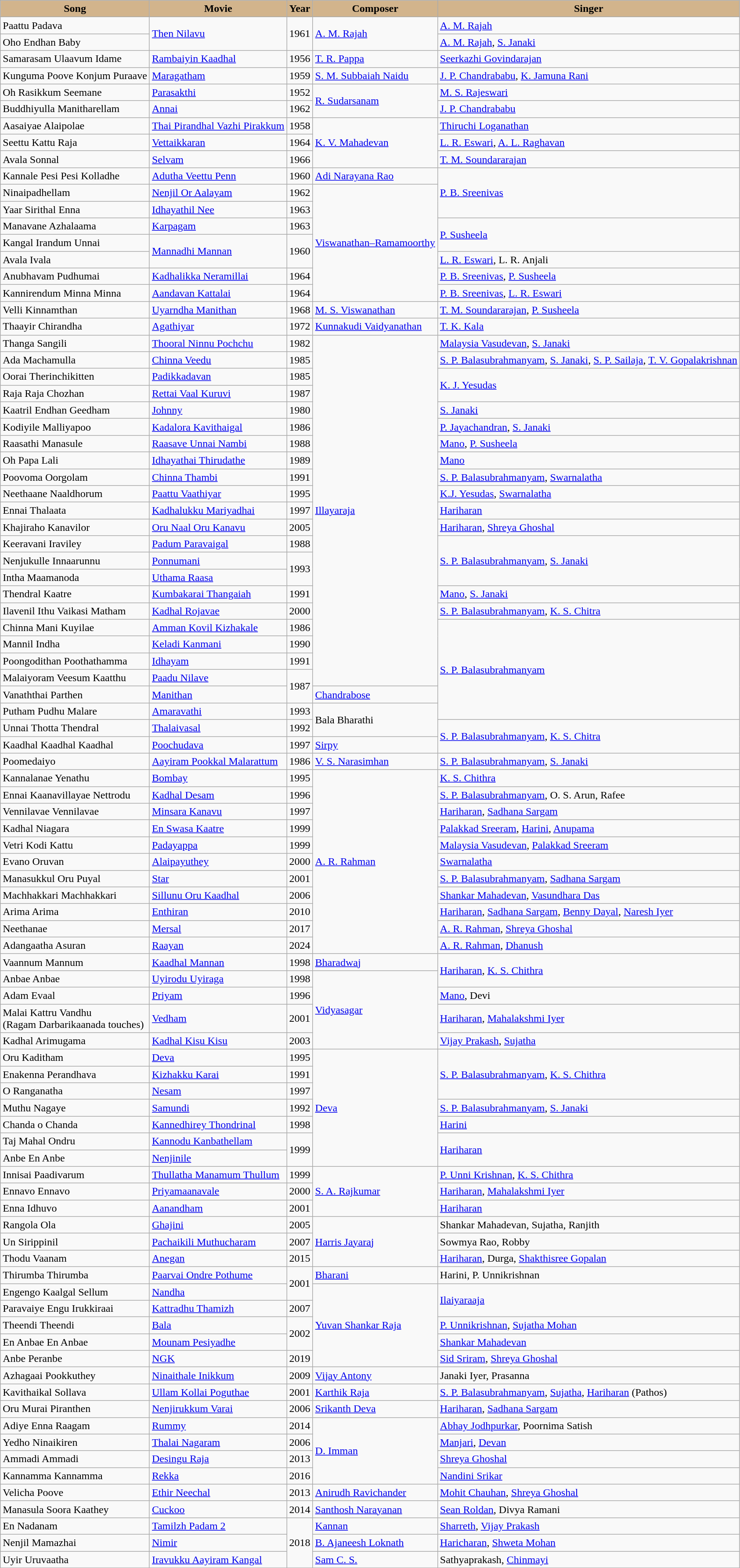<table class="wikitable">
<tr>
<th style="background:#D2B48C">Song</th>
<th style="background:#D2B48C">Movie</th>
<th style="background:#D2B48C">Year</th>
<th style="background:#D2B48C">Composer</th>
<th style="background:#D2B48C">Singer</th>
</tr>
<tr>
<td>Paattu Padava</td>
<td rowspan="2"><a href='#'>Then Nilavu</a></td>
<td rowspan="2">1961</td>
<td rowspan="2"><a href='#'>A. M. Rajah</a></td>
<td><a href='#'>A. M. Rajah</a></td>
</tr>
<tr>
<td>Oho Endhan Baby</td>
<td><a href='#'>A. M. Rajah</a>, <a href='#'>S. Janaki</a></td>
</tr>
<tr>
<td>Samarasam Ulaavum Idame</td>
<td><a href='#'>Rambaiyin Kaadhal</a></td>
<td>1956</td>
<td><a href='#'>T. R. Pappa</a></td>
<td><a href='#'>Seerkazhi Govindarajan</a></td>
</tr>
<tr>
<td>Kunguma Poove Konjum Puraave</td>
<td><a href='#'>Maragatham</a></td>
<td>1959</td>
<td><a href='#'>S. M. Subbaiah Naidu</a></td>
<td><a href='#'>J. P. Chandrababu</a>, <a href='#'>K. Jamuna Rani</a></td>
</tr>
<tr>
<td>Oh Rasikkum Seemane</td>
<td><a href='#'>Parasakthi</a></td>
<td>1952</td>
<td rowspan=2><a href='#'>R. Sudarsanam</a></td>
<td><a href='#'>M. S. Rajeswari</a></td>
</tr>
<tr>
<td>Buddhiyulla Manitharellam</td>
<td><a href='#'>Annai</a></td>
<td>1962</td>
<td><a href='#'>J. P. Chandrababu</a></td>
</tr>
<tr>
<td>Aasaiyae Alaipolae</td>
<td><a href='#'>Thai Pirandhal Vazhi Pirakkum</a></td>
<td>1958</td>
<td rowspan=3><a href='#'>K. V. Mahadevan</a></td>
<td><a href='#'>Thiruchi Loganathan</a></td>
</tr>
<tr>
<td>Seettu Kattu Raja</td>
<td><a href='#'>Vettaikkaran</a></td>
<td>1964</td>
<td><a href='#'>L. R. Eswari</a>, <a href='#'>A. L. Raghavan</a></td>
</tr>
<tr>
<td>Avala Sonnal</td>
<td><a href='#'>Selvam</a></td>
<td>1966</td>
<td><a href='#'>T. M. Soundararajan</a></td>
</tr>
<tr>
<td>Kannale Pesi Pesi Kolladhe</td>
<td><a href='#'>Adutha Veettu Penn</a></td>
<td>1960</td>
<td><a href='#'>Adi Narayana Rao</a></td>
<td rowspan=3><a href='#'>P. B. Sreenivas</a></td>
</tr>
<tr>
<td>Ninaipadhellam</td>
<td><a href='#'>Nenjil Or Aalayam</a></td>
<td>1962</td>
<td rowspan="7"><a href='#'>Viswanathan–Ramamoorthy</a></td>
</tr>
<tr>
<td>Yaar Sirithal Enna</td>
<td><a href='#'>Idhayathil Nee</a></td>
<td>1963</td>
</tr>
<tr>
<td>Manavane Azhalaama</td>
<td><a href='#'>Karpagam</a></td>
<td>1963</td>
<td rowspan=2><a href='#'>P. Susheela</a></td>
</tr>
<tr>
<td>Kangal Irandum Unnai</td>
<td rowspan="2"><a href='#'>Mannadhi Mannan</a></td>
<td rowspan="2">1960</td>
</tr>
<tr>
<td>Avala Ivala</td>
<td><a href='#'>L. R. Eswari</a>, L. R. Anjali</td>
</tr>
<tr>
<td>Anubhavam Pudhumai</td>
<td><a href='#'>Kadhalikka Neramillai</a></td>
<td>1964</td>
<td><a href='#'>P. B. Sreenivas</a>, <a href='#'>P. Susheela</a></td>
</tr>
<tr>
<td>Kannirendum Minna Minna</td>
<td><a href='#'>Aandavan Kattalai</a></td>
<td>1964</td>
<td><a href='#'>P. B. Sreenivas</a>, <a href='#'>L. R. Eswari</a></td>
</tr>
<tr>
<td>Velli Kinnamthan</td>
<td><a href='#'>Uyarndha Manithan</a></td>
<td>1968</td>
<td><a href='#'>M. S. Viswanathan</a></td>
<td><a href='#'>T. M. Soundararajan</a>, <a href='#'>P. Susheela</a></td>
</tr>
<tr>
<td>Thaayir Chirandha</td>
<td><a href='#'>Agathiyar</a></td>
<td>1972</td>
<td><a href='#'>Kunnakudi Vaidyanathan</a></td>
<td><a href='#'>T. K. Kala</a></td>
</tr>
<tr>
<td>Thanga Sangili</td>
<td><a href='#'>Thooral Ninnu Pochchu</a></td>
<td>1982</td>
<td rowspan=21><a href='#'>Illayaraja</a></td>
<td><a href='#'>Malaysia Vasudevan</a>, <a href='#'>S. Janaki</a></td>
</tr>
<tr>
<td>Ada Machamulla</td>
<td><a href='#'>Chinna Veedu</a></td>
<td>1985</td>
<td><a href='#'>S. P. Balasubrahmanyam</a>, <a href='#'>S. Janaki</a>, <a href='#'>S. P. Sailaja</a>, <a href='#'>T. V. Gopalakrishnan</a></td>
</tr>
<tr>
<td>Oorai Therinchikitten</td>
<td><a href='#'>Padikkadavan</a></td>
<td>1985</td>
<td rowspan=2><a href='#'>K. J. Yesudas</a></td>
</tr>
<tr>
<td>Raja Raja Chozhan</td>
<td><a href='#'>Rettai Vaal Kuruvi</a></td>
<td>1987</td>
</tr>
<tr>
<td>Kaatril Endhan Geedham</td>
<td><a href='#'>Johnny</a></td>
<td>1980</td>
<td><a href='#'>S. Janaki</a></td>
</tr>
<tr>
<td>Kodiyile Malliyapoo</td>
<td><a href='#'>Kadalora Kavithaigal</a></td>
<td>1986</td>
<td><a href='#'>P. Jayachandran</a>, <a href='#'>S. Janaki</a></td>
</tr>
<tr>
<td>Raasathi Manasule</td>
<td><a href='#'>Raasave Unnai Nambi</a></td>
<td>1988</td>
<td><a href='#'>Mano</a>, <a href='#'>P. Susheela</a></td>
</tr>
<tr>
<td>Oh Papa Lali</td>
<td><a href='#'>Idhayathai Thirudathe</a></td>
<td>1989</td>
<td><a href='#'>Mano</a></td>
</tr>
<tr>
<td>Poovoma Oorgolam</td>
<td><a href='#'>Chinna Thambi</a></td>
<td>1991</td>
<td><a href='#'>S. P. Balasubrahmanyam</a>, <a href='#'>Swarnalatha</a></td>
</tr>
<tr>
<td>Neethaane Naaldhorum</td>
<td><a href='#'>Paattu Vaathiyar</a></td>
<td>1995</td>
<td><a href='#'>K.J. Yesudas</a>, <a href='#'>Swarnalatha</a></td>
</tr>
<tr>
<td>Ennai Thalaata</td>
<td><a href='#'>Kadhalukku Mariyadhai</a></td>
<td>1997</td>
<td><a href='#'>Hariharan</a></td>
</tr>
<tr>
<td>Khajiraho Kanavilor</td>
<td><a href='#'>Oru Naal Oru Kanavu</a></td>
<td>2005</td>
<td><a href='#'>Hariharan</a>, <a href='#'>Shreya Ghoshal</a></td>
</tr>
<tr>
<td>Keeravani Iraviley</td>
<td><a href='#'>Padum Paravaigal</a></td>
<td>1988</td>
<td rowspan=3><a href='#'>S. P. Balasubrahmanyam</a>, <a href='#'>S. Janaki</a></td>
</tr>
<tr>
<td>Nenjukulle Innaarunnu</td>
<td><a href='#'>Ponnumani</a></td>
<td rowspan=2>1993</td>
</tr>
<tr>
<td>Intha Maamanoda</td>
<td><a href='#'>Uthama Raasa</a></td>
</tr>
<tr>
<td>Thendral Kaatre</td>
<td><a href='#'>Kumbakarai Thangaiah</a></td>
<td>1991</td>
<td><a href='#'>Mano</a>, <a href='#'>S. Janaki</a></td>
</tr>
<tr>
<td>Ilavenil Ithu Vaikasi Matham</td>
<td><a href='#'>Kadhal Rojavae</a></td>
<td>2000</td>
<td><a href='#'>S. P. Balasubrahmanyam</a>, <a href='#'>K. S. Chitra</a></td>
</tr>
<tr>
<td>Chinna Mani Kuyilae</td>
<td><a href='#'>Amman Kovil Kizhakale</a></td>
<td>1986</td>
<td rowspan=6><a href='#'>S. P. Balasubrahmanyam</a></td>
</tr>
<tr>
<td>Mannil Indha</td>
<td><a href='#'>Keladi Kanmani</a></td>
<td>1990</td>
</tr>
<tr>
<td>Poongodithan Poothathamma</td>
<td><a href='#'>Idhayam</a></td>
<td>1991</td>
</tr>
<tr>
<td>Malaiyoram Veesum Kaatthu</td>
<td><a href='#'>Paadu Nilave</a></td>
<td rowspan=2>1987</td>
</tr>
<tr>
<td>Vanaththai Parthen</td>
<td><a href='#'>Manithan</a></td>
<td><a href='#'>Chandrabose</a></td>
</tr>
<tr>
<td>Putham Pudhu Malare</td>
<td><a href='#'>Amaravathi</a></td>
<td>1993</td>
<td rowspan=2>Bala Bharathi</td>
</tr>
<tr>
<td>Unnai Thotta Thendral</td>
<td><a href='#'>Thalaivasal</a></td>
<td>1992</td>
<td rowspan=2><a href='#'>S. P. Balasubrahmanyam</a>, <a href='#'>K. S. Chitra</a></td>
</tr>
<tr>
<td>Kaadhal Kaadhal Kaadhal</td>
<td><a href='#'>Poochudava</a></td>
<td>1997</td>
<td><a href='#'>Sirpy</a></td>
</tr>
<tr>
<td>Poomedaiyo</td>
<td><a href='#'>Aayiram Pookkal Malarattum</a></td>
<td>1986</td>
<td><a href='#'>V. S. Narasimhan</a></td>
<td><a href='#'>S. P. Balasubrahmanyam</a>, <a href='#'>S. Janaki</a></td>
</tr>
<tr>
<td>Kannalanae Yenathu</td>
<td><a href='#'>Bombay</a></td>
<td>1995</td>
<td rowspan="11"><a href='#'>A. R. Rahman</a></td>
<td><a href='#'>K. S. Chithra</a></td>
</tr>
<tr>
<td>Ennai Kaanavillayae Nettrodu</td>
<td><a href='#'>Kadhal Desam</a></td>
<td>1996</td>
<td><a href='#'>S. P. Balasubrahmanyam</a>, O. S. Arun, Rafee</td>
</tr>
<tr>
<td>Vennilavae Vennilavae</td>
<td><a href='#'>Minsara Kanavu</a></td>
<td>1997</td>
<td><a href='#'>Hariharan</a>, <a href='#'>Sadhana Sargam</a></td>
</tr>
<tr>
<td>Kadhal Niagara</td>
<td><a href='#'>En Swasa Kaatre</a></td>
<td>1999</td>
<td><a href='#'>Palakkad Sreeram</a>, <a href='#'>Harini</a>, <a href='#'>Anupama</a></td>
</tr>
<tr>
<td>Vetri Kodi Kattu</td>
<td><a href='#'>Padayappa</a></td>
<td>1999</td>
<td><a href='#'>Malaysia Vasudevan</a>, <a href='#'>Palakkad Sreeram</a></td>
</tr>
<tr>
<td>Evano Oruvan</td>
<td><a href='#'>Alaipayuthey</a></td>
<td>2000</td>
<td><a href='#'>Swarnalatha</a></td>
</tr>
<tr>
<td>Manasukkul Oru Puyal</td>
<td><a href='#'>Star</a></td>
<td>2001</td>
<td><a href='#'>S. P. Balasubrahmanyam</a>, <a href='#'>Sadhana Sargam</a></td>
</tr>
<tr>
<td>Machhakkari Machhakkari</td>
<td><a href='#'>Sillunu Oru Kaadhal</a></td>
<td>2006</td>
<td><a href='#'>Shankar Mahadevan</a>, <a href='#'>Vasundhara Das</a></td>
</tr>
<tr>
<td>Arima Arima</td>
<td><a href='#'>Enthiran</a></td>
<td>2010</td>
<td><a href='#'>Hariharan</a>, <a href='#'>Sadhana Sargam</a>, <a href='#'>Benny Dayal</a>, <a href='#'>Naresh Iyer</a></td>
</tr>
<tr>
<td>Neethanae</td>
<td><a href='#'>Mersal</a></td>
<td>2017</td>
<td><a href='#'>A. R. Rahman</a>, <a href='#'>Shreya Ghoshal</a></td>
</tr>
<tr>
<td>Adangaatha Asuran</td>
<td><a href='#'>Raayan</a></td>
<td>2024</td>
<td><a href='#'>A. R. Rahman</a>, <a href='#'>Dhanush</a></td>
</tr>
<tr>
<td>Vaannum Mannum</td>
<td><a href='#'>Kaadhal Mannan</a></td>
<td>1998</td>
<td><a href='#'>Bharadwaj</a></td>
<td rowspan=2><a href='#'>Hariharan</a>, <a href='#'>K. S. Chithra</a></td>
</tr>
<tr>
<td>Anbae Anbae</td>
<td><a href='#'>Uyirodu Uyiraga</a></td>
<td>1998</td>
<td rowspan=4><a href='#'>Vidyasagar</a></td>
</tr>
<tr>
<td>Adam Evaal</td>
<td><a href='#'>Priyam</a></td>
<td>1996</td>
<td><a href='#'>Mano</a>, Devi</td>
</tr>
<tr>
<td>Malai Kattru Vandhu<br>(Ragam Darbarikaanada touches)</td>
<td><a href='#'>Vedham</a></td>
<td>2001</td>
<td><a href='#'>Hariharan</a>, <a href='#'>Mahalakshmi Iyer</a></td>
</tr>
<tr>
<td>Kadhal Arimugama</td>
<td><a href='#'>Kadhal Kisu Kisu</a></td>
<td>2003</td>
<td><a href='#'>Vijay Prakash</a>, <a href='#'>Sujatha</a></td>
</tr>
<tr>
<td>Oru Kaditham</td>
<td><a href='#'>Deva</a></td>
<td>1995</td>
<td rowspan=7><a href='#'>Deva</a></td>
<td rowspan=3><a href='#'>S. P. Balasubrahmanyam</a>, <a href='#'>K. S. Chithra</a></td>
</tr>
<tr>
<td>Enakenna Perandhava</td>
<td><a href='#'>Kizhakku Karai</a></td>
<td>1991</td>
</tr>
<tr>
<td>O Ranganatha</td>
<td><a href='#'>Nesam</a></td>
<td>1997</td>
</tr>
<tr>
<td>Muthu Nagaye</td>
<td><a href='#'>Samundi</a></td>
<td>1992</td>
<td><a href='#'>S. P. Balasubrahmanyam</a>, <a href='#'>S. Janaki</a></td>
</tr>
<tr>
<td>Chanda o Chanda</td>
<td><a href='#'>Kannedhirey Thondrinal</a></td>
<td>1998</td>
<td><a href='#'>Harini</a></td>
</tr>
<tr>
<td>Taj Mahal Ondru</td>
<td><a href='#'>Kannodu Kanbathellam</a></td>
<td rowspan=2>1999</td>
<td rowspan=2><a href='#'>Hariharan</a></td>
</tr>
<tr>
<td>Anbe En Anbe</td>
<td><a href='#'>Nenjinile</a></td>
</tr>
<tr>
<td>Innisai Paadivarum</td>
<td><a href='#'>Thullatha Manamum Thullum</a></td>
<td>1999</td>
<td rowspan=3><a href='#'>S. A. Rajkumar</a></td>
<td><a href='#'>P. Unni Krishnan</a>, <a href='#'>K. S. Chithra</a></td>
</tr>
<tr>
<td>Ennavo Ennavo</td>
<td><a href='#'>Priyamaanavale</a></td>
<td>2000</td>
<td><a href='#'>Hariharan</a>, <a href='#'>Mahalakshmi Iyer</a></td>
</tr>
<tr>
<td>Enna Idhuvo</td>
<td><a href='#'>Aanandham</a></td>
<td>2001</td>
<td><a href='#'>Hariharan</a></td>
</tr>
<tr>
<td>Rangola Ola</td>
<td><a href='#'>Ghajini</a></td>
<td>2005</td>
<td rowspan=3><a href='#'>Harris Jayaraj</a></td>
<td>Shankar Mahadevan, Sujatha, Ranjith</td>
</tr>
<tr>
<td>Un Sirippinil</td>
<td><a href='#'>Pachaikili Muthucharam</a></td>
<td>2007</td>
<td>Sowmya Rao, Robby</td>
</tr>
<tr>
<td>Thodu Vaanam</td>
<td><a href='#'>Anegan</a></td>
<td>2015</td>
<td><a href='#'>Hariharan</a>, Durga, <a href='#'>Shakthisree Gopalan</a></td>
</tr>
<tr>
<td>Thirumba Thirumba</td>
<td><a href='#'>Paarvai Ondre Pothume</a></td>
<td rowspan=2>2001</td>
<td><a href='#'>Bharani</a></td>
<td>Harini, P. Unnikrishnan</td>
</tr>
<tr>
<td>Engengo Kaalgal Sellum</td>
<td><a href='#'>Nandha</a></td>
<td rowspan=5><a href='#'>Yuvan Shankar Raja</a></td>
<td rowspan=2><a href='#'>Ilaiyaraaja</a></td>
</tr>
<tr>
<td>Paravaiye Engu Irukkiraai</td>
<td><a href='#'>Kattradhu Thamizh</a></td>
<td>2007</td>
</tr>
<tr>
<td>Theendi Theendi</td>
<td><a href='#'>Bala</a></td>
<td rowspan=2>2002</td>
<td><a href='#'>P. Unnikrishnan</a>, <a href='#'>Sujatha Mohan</a></td>
</tr>
<tr>
<td>En Anbae En Anbae</td>
<td><a href='#'>Mounam Pesiyadhe</a></td>
<td><a href='#'>Shankar Mahadevan</a></td>
</tr>
<tr>
<td>Anbe Peranbe</td>
<td><a href='#'>NGK</a></td>
<td>2019</td>
<td><a href='#'>Sid Sriram</a>, <a href='#'>Shreya Ghoshal</a></td>
</tr>
<tr>
<td>Azhagaai Pookkuthey</td>
<td><a href='#'>Ninaithale Inikkum</a></td>
<td>2009</td>
<td><a href='#'>Vijay Antony</a></td>
<td>Janaki Iyer, Prasanna</td>
</tr>
<tr>
<td>Kavithaikal Sollava</td>
<td><a href='#'>Ullam Kollai Poguthae</a></td>
<td>2001</td>
<td><a href='#'>Karthik Raja</a></td>
<td><a href='#'>S. P. Balasubrahmanyam</a>, <a href='#'>Sujatha</a>, <a href='#'>Hariharan</a> (Pathos)</td>
</tr>
<tr>
<td>Oru Murai Piranthen</td>
<td><a href='#'>Nenjirukkum Varai</a></td>
<td>2006</td>
<td><a href='#'>Srikanth Deva</a></td>
<td><a href='#'>Hariharan</a>, <a href='#'>Sadhana Sargam</a></td>
</tr>
<tr>
<td>Adiye Enna Raagam</td>
<td><a href='#'>Rummy</a></td>
<td>2014</td>
<td rowspan=4><a href='#'>D. Imman</a></td>
<td><a href='#'>Abhay Jodhpurkar</a>, Poornima Satish</td>
</tr>
<tr>
<td>Yedho Ninaikiren</td>
<td><a href='#'>Thalai Nagaram</a></td>
<td>2006</td>
<td><a href='#'>Manjari</a>, <a href='#'>Devan</a></td>
</tr>
<tr>
<td>Ammadi Ammadi</td>
<td><a href='#'>Desingu Raja</a></td>
<td>2013</td>
<td><a href='#'>Shreya Ghoshal</a></td>
</tr>
<tr>
<td>Kannamma Kannamma</td>
<td><a href='#'>Rekka</a></td>
<td>2016</td>
<td><a href='#'>Nandini Srikar</a></td>
</tr>
<tr>
<td>Velicha Poove</td>
<td><a href='#'>Ethir Neechal</a></td>
<td>2013</td>
<td><a href='#'>Anirudh Ravichander</a></td>
<td><a href='#'>Mohit Chauhan</a>, <a href='#'>Shreya Ghoshal</a></td>
</tr>
<tr>
<td>Manasula Soora Kaathey</td>
<td><a href='#'>Cuckoo</a></td>
<td>2014</td>
<td><a href='#'>Santhosh Narayanan</a></td>
<td><a href='#'>Sean Roldan</a>, Divya Ramani</td>
</tr>
<tr>
<td>En Nadanam</td>
<td><a href='#'>Tamilzh Padam 2</a></td>
<td rowspan=3>2018</td>
<td><a href='#'>Kannan</a></td>
<td><a href='#'>Sharreth</a>, <a href='#'>Vijay Prakash</a></td>
</tr>
<tr>
<td>Nenjil Mamazhai</td>
<td><a href='#'>Nimir</a></td>
<td><a href='#'>B. Ajaneesh Loknath</a></td>
<td><a href='#'>Haricharan</a>, <a href='#'>Shweta Mohan</a></td>
</tr>
<tr>
<td>Uyir Uruvaatha</td>
<td><a href='#'>Iravukku Aayiram Kangal</a></td>
<td><a href='#'>Sam C. S.</a></td>
<td>Sathyaprakash, <a href='#'>Chinmayi</a></td>
</tr>
</table>
